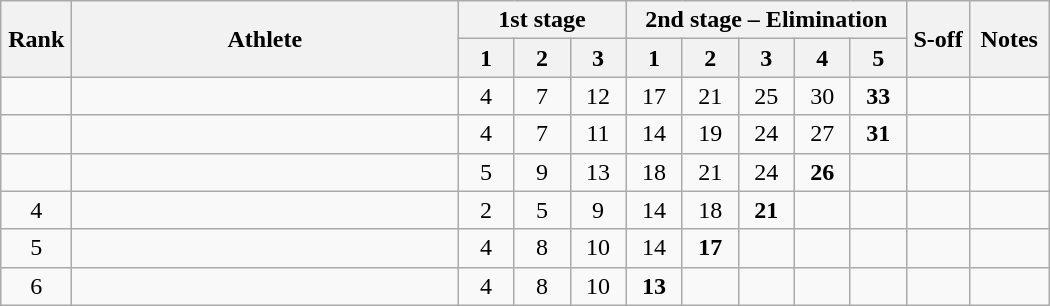<table class="wikitable" style="text-align:center">
<tr>
<th rowspan=2 width=40>Rank</th>
<th rowspan=2 width=250>Athlete</th>
<th colspan=3>1st stage</th>
<th colspan=5>2nd stage – Elimination</th>
<th rowspan=2 width=35>S-off</th>
<th rowspan=2 width=45>Notes</th>
</tr>
<tr>
<th width=30>1</th>
<th width=30>2</th>
<th width=30>3</th>
<th width=30>1</th>
<th width=30>2</th>
<th width=30>3</th>
<th width=30>4</th>
<th width=30>5</th>
</tr>
<tr>
<td></td>
<td align=left></td>
<td>4</td>
<td>7</td>
<td>12</td>
<td>17</td>
<td>21</td>
<td>25</td>
<td>30</td>
<td><strong>33</strong></td>
<td></td>
<td></td>
</tr>
<tr>
<td></td>
<td align=left></td>
<td>4</td>
<td>7</td>
<td>11</td>
<td>14</td>
<td>19</td>
<td>24</td>
<td>27</td>
<td><strong>31</strong></td>
<td></td>
<td></td>
</tr>
<tr>
<td></td>
<td align=left></td>
<td>5</td>
<td>9</td>
<td>13</td>
<td>18</td>
<td>21</td>
<td>24</td>
<td><strong>26</strong></td>
<td></td>
<td></td>
<td></td>
</tr>
<tr>
<td>4</td>
<td align=left></td>
<td>2</td>
<td>5</td>
<td>9</td>
<td>14</td>
<td>18</td>
<td><strong>21</strong></td>
<td></td>
<td></td>
<td></td>
<td></td>
</tr>
<tr>
<td>5</td>
<td align=left></td>
<td>4</td>
<td>8</td>
<td>10</td>
<td>14</td>
<td><strong>17</strong></td>
<td></td>
<td></td>
<td></td>
<td></td>
<td></td>
</tr>
<tr>
<td>6</td>
<td align=left></td>
<td>4</td>
<td>8</td>
<td>10</td>
<td><strong>13</strong></td>
<td></td>
<td></td>
<td></td>
<td></td>
<td></td>
<td></td>
</tr>
</table>
